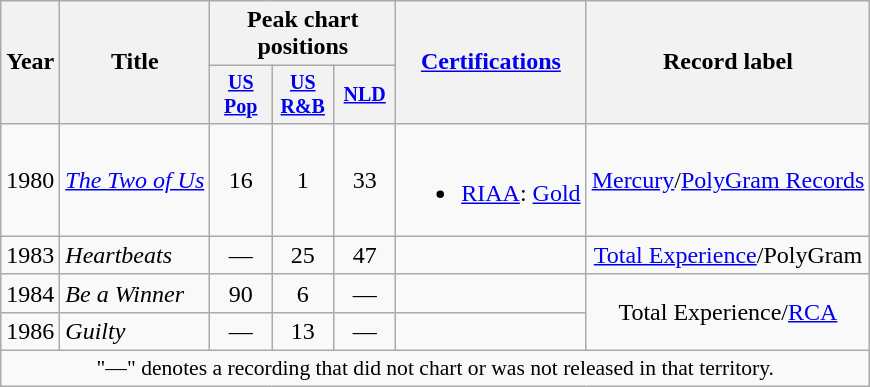<table class="wikitable" style="text-align:center;">
<tr>
<th rowspan="2">Year</th>
<th rowspan="2">Title</th>
<th colspan="3">Peak chart positions</th>
<th rowspan="2"><a href='#'>Certifications</a></th>
<th rowspan="2">Record label</th>
</tr>
<tr style="font-size:smaller;">
<th width="35"><a href='#'>US Pop</a><br></th>
<th width="35"><a href='#'>US<br>R&B</a><br></th>
<th width="35"><a href='#'>NLD</a><br></th>
</tr>
<tr>
<td>1980</td>
<td style="text-align:left;"><em><a href='#'>The Two of Us</a></em></td>
<td>16</td>
<td>1</td>
<td>33</td>
<td align=left><br><ul><li><a href='#'>RIAA</a>: <a href='#'>Gold</a></li></ul></td>
<td rowspan="1"><a href='#'>Mercury</a>/<a href='#'>PolyGram Records</a></td>
</tr>
<tr>
<td>1983</td>
<td style="text-align:left;"><em>Heartbeats</em></td>
<td>—</td>
<td>25</td>
<td>47</td>
<td align=left></td>
<td rowspan="1"><a href='#'>Total Experience</a>/PolyGram</td>
</tr>
<tr>
<td>1984</td>
<td style="text-align:left;"><em>Be a Winner</em></td>
<td>90</td>
<td>6</td>
<td>—</td>
<td align=left></td>
<td rowspan="2">Total Experience/<a href='#'>RCA</a></td>
</tr>
<tr>
<td>1986</td>
<td style="text-align:left;"><em>Guilty</em></td>
<td>—</td>
<td>13</td>
<td>—</td>
<td align=left></td>
</tr>
<tr>
<td colspan="15" style="font-size:90%">"—" denotes a recording that did not chart or was not released in that territory.</td>
</tr>
</table>
